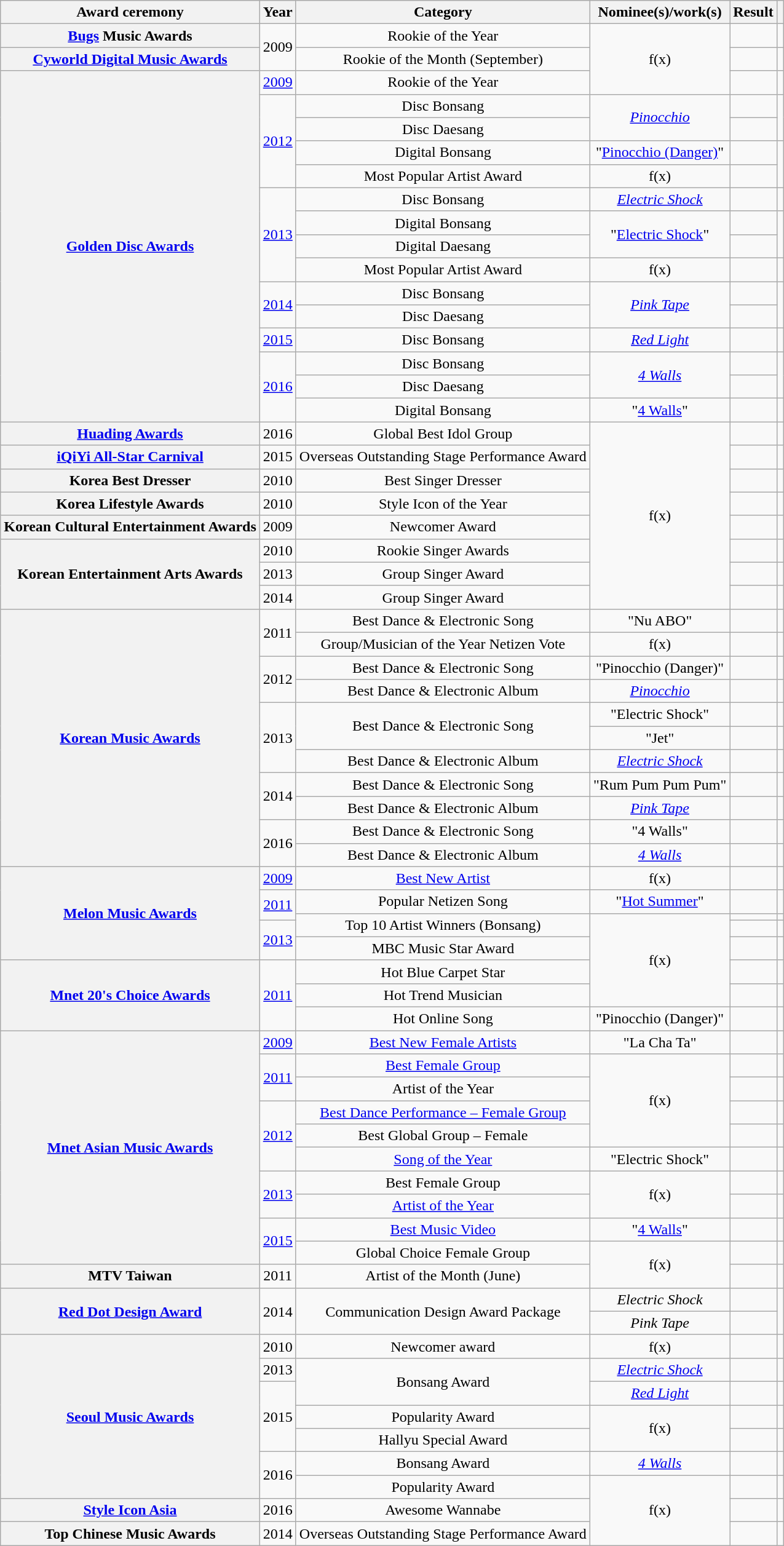<table class="wikitable sortable plainrowheaders" style="text-align:center;">
<tr>
<th scope="col">Award ceremony</th>
<th scope="col">Year</th>
<th scope="col">Category</th>
<th scope="col">Nominee(s)/work(s)</th>
<th scope="col">Result</th>
<th scope="col" class="unsortable"></th>
</tr>
<tr>
<th scope="row"><a href='#'>Bugs</a> Music Awards</th>
<td rowspan="2">2009</td>
<td>Rookie of the Year</td>
<td rowspan="3">f(x)</td>
<td></td>
<td></td>
</tr>
<tr>
<th scope="row"><a href='#'>Cyworld Digital Music Awards</a></th>
<td>Rookie of the Month (September)</td>
<td></td>
<td></td>
</tr>
<tr>
<th rowspan="15" scope="row"><a href='#'>Golden Disc Awards</a></th>
<td><a href='#'>2009</a></td>
<td>Rookie of the Year</td>
<td></td>
<td></td>
</tr>
<tr>
<td rowspan="4"><a href='#'>2012</a></td>
<td>Disc Bonsang</td>
<td rowspan="2"><em><a href='#'>Pinocchio</a></em></td>
<td></td>
<td rowspan="2"></td>
</tr>
<tr>
<td>Disc Daesang</td>
<td></td>
</tr>
<tr>
<td>Digital Bonsang</td>
<td>"<a href='#'>Pinocchio (Danger)</a>"</td>
<td></td>
<td rowspan="2"></td>
</tr>
<tr>
<td>Most Popular Artist Award</td>
<td>f(x)</td>
<td></td>
</tr>
<tr>
<td rowspan="4"><a href='#'>2013</a></td>
<td>Disc Bonsang</td>
<td><em><a href='#'>Electric Shock</a></em></td>
<td></td>
<td></td>
</tr>
<tr>
<td>Digital Bonsang</td>
<td rowspan="2">"<a href='#'>Electric Shock</a>"</td>
<td></td>
<td rowspan="2"></td>
</tr>
<tr>
<td>Digital Daesang</td>
<td></td>
</tr>
<tr>
<td>Most Popular Artist Award</td>
<td>f(x)</td>
<td></td>
<td></td>
</tr>
<tr>
<td rowspan="2"><a href='#'>2014</a></td>
<td>Disc Bonsang</td>
<td rowspan="2"><em><a href='#'>Pink Tape</a></em></td>
<td></td>
<td rowspan="2"></td>
</tr>
<tr>
<td>Disc Daesang</td>
<td></td>
</tr>
<tr>
<td><a href='#'>2015</a></td>
<td>Disc Bonsang</td>
<td><em><a href='#'>Red Light</a></em></td>
<td></td>
<td></td>
</tr>
<tr>
<td rowspan="3"><a href='#'>2016</a></td>
<td>Disc Bonsang</td>
<td rowspan="2"><em><a href='#'>4 Walls</a></em></td>
<td></td>
<td rowspan="2"></td>
</tr>
<tr>
<td>Disc Daesang</td>
<td></td>
</tr>
<tr>
<td>Digital Bonsang</td>
<td>"<a href='#'>4 Walls</a>"</td>
<td></td>
<td></td>
</tr>
<tr>
<th scope="row"><a href='#'>Huading Awards</a></th>
<td>2016</td>
<td>Global Best Idol Group</td>
<td rowspan="8">f(x)</td>
<td></td>
<td></td>
</tr>
<tr>
<th scope="row"><a href='#'>iQiYi All-Star Carnival</a></th>
<td>2015</td>
<td>Overseas Outstanding Stage Performance Award</td>
<td></td>
<td></td>
</tr>
<tr>
<th scope="row">Korea Best Dresser</th>
<td>2010</td>
<td>Best Singer Dresser</td>
<td></td>
<td></td>
</tr>
<tr>
<th scope="row">Korea Lifestyle Awards</th>
<td>2010</td>
<td>Style Icon of the Year</td>
<td></td>
<td></td>
</tr>
<tr>
<th scope="row">Korean Cultural Entertainment Awards</th>
<td>2009</td>
<td>Newcomer Award</td>
<td></td>
<td></td>
</tr>
<tr>
<th scope="row" rowspan="3">Korean Entertainment Arts Awards</th>
<td>2010</td>
<td>Rookie Singer Awards</td>
<td></td>
<td></td>
</tr>
<tr>
<td>2013</td>
<td>Group Singer Award</td>
<td></td>
<td></td>
</tr>
<tr>
<td>2014</td>
<td>Group Singer Award</td>
<td></td>
<td></td>
</tr>
<tr>
<th scope="row" rowspan="11"><a href='#'>Korean Music Awards</a></th>
<td rowspan="2">2011</td>
<td>Best Dance & Electronic Song</td>
<td>"Nu ABO"</td>
<td></td>
<td></td>
</tr>
<tr>
<td>Group/Musician of the Year Netizen Vote</td>
<td>f(x)</td>
<td></td>
<td></td>
</tr>
<tr>
<td rowspan="2">2012</td>
<td>Best Dance & Electronic Song</td>
<td>"Pinocchio (Danger)"</td>
<td></td>
<td></td>
</tr>
<tr>
<td>Best Dance & Electronic Album</td>
<td><em><a href='#'>Pinocchio</a></em></td>
<td></td>
<td></td>
</tr>
<tr>
<td rowspan="3">2013</td>
<td rowspan="2">Best Dance & Electronic Song</td>
<td>"Electric Shock"</td>
<td></td>
<td></td>
</tr>
<tr>
<td>"Jet"</td>
<td></td>
<td></td>
</tr>
<tr>
<td>Best Dance & Electronic Album</td>
<td><em><a href='#'>Electric Shock</a></em></td>
<td></td>
<td></td>
</tr>
<tr>
<td rowspan="2">2014</td>
<td>Best Dance & Electronic Song</td>
<td>"Rum Pum Pum Pum"</td>
<td></td>
<td></td>
</tr>
<tr>
<td>Best Dance & Electronic Album</td>
<td><em><a href='#'>Pink Tape</a></em></td>
<td></td>
<td></td>
</tr>
<tr>
<td rowspan="2">2016</td>
<td>Best Dance & Electronic Song</td>
<td>"4 Walls"</td>
<td></td>
<td></td>
</tr>
<tr>
<td>Best Dance & Electronic Album</td>
<td><em><a href='#'>4 Walls</a></em></td>
<td></td>
<td></td>
</tr>
<tr>
<th scope="row" rowspan="5"><a href='#'>Melon Music Awards</a></th>
<td><a href='#'>2009</a></td>
<td><a href='#'>Best New Artist</a></td>
<td>f(x)</td>
<td></td>
<td></td>
</tr>
<tr>
<td rowspan="2"><a href='#'>2011</a></td>
<td>Popular Netizen Song</td>
<td>"<a href='#'>Hot Summer</a>"</td>
<td></td>
<td></td>
</tr>
<tr>
<td rowspan="2">Top 10 Artist Winners (Bonsang)</td>
<td rowspan="5">f(x)</td>
<td></td>
<td></td>
</tr>
<tr>
<td rowspan="2"><a href='#'>2013</a></td>
<td></td>
<td></td>
</tr>
<tr>
<td>MBC Music Star Award</td>
<td></td>
<td></td>
</tr>
<tr>
<th scope="row" rowspan="3"><a href='#'>Mnet 20's Choice Awards</a></th>
<td rowspan="3"><a href='#'>2011</a></td>
<td>Hot Blue Carpet Star</td>
<td></td>
<td></td>
</tr>
<tr>
<td>Hot Trend Musician</td>
<td></td>
<td></td>
</tr>
<tr>
<td>Hot Online Song</td>
<td>"Pinocchio (Danger)"</td>
<td></td>
<td></td>
</tr>
<tr>
<th scope="row" rowspan="10"><a href='#'>Mnet Asian Music Awards</a></th>
<td><a href='#'>2009</a></td>
<td><a href='#'>Best New Female Artists</a></td>
<td>"La Cha Ta"</td>
<td></td>
<td></td>
</tr>
<tr>
<td rowspan="2"><a href='#'>2011</a></td>
<td><a href='#'>Best Female Group</a></td>
<td rowspan="4">f(x)</td>
<td></td>
<td></td>
</tr>
<tr>
<td>Artist of the Year</td>
<td></td>
<td></td>
</tr>
<tr>
<td rowspan="3"><a href='#'>2012</a></td>
<td><a href='#'>Best Dance Performance – Female Group</a></td>
<td></td>
<td></td>
</tr>
<tr>
<td>Best Global Group – Female</td>
<td></td>
<td></td>
</tr>
<tr>
<td><a href='#'>Song of the Year</a></td>
<td>"Electric Shock"</td>
<td></td>
<td></td>
</tr>
<tr>
<td rowspan="2"><a href='#'>2013</a></td>
<td>Best Female Group</td>
<td rowspan="2">f(x)</td>
<td></td>
<td></td>
</tr>
<tr>
<td><a href='#'>Artist of the Year</a></td>
<td></td>
<td></td>
</tr>
<tr>
<td rowspan="2"><a href='#'>2015</a></td>
<td><a href='#'>Best Music Video</a></td>
<td>"<a href='#'>4 Walls</a>"</td>
<td></td>
<td></td>
</tr>
<tr>
<td>Global Choice Female Group</td>
<td rowspan="2">f(x)</td>
<td></td>
<td></td>
</tr>
<tr>
<th scope="row">MTV Taiwan</th>
<td>2011</td>
<td>Artist of the Month (June)</td>
<td></td>
<td></td>
</tr>
<tr>
<th scope="row" rowspan="2"><a href='#'>Red Dot Design Award</a></th>
<td rowspan="2">2014</td>
<td rowspan="2">Communication Design Award Package</td>
<td><em>Electric Shock</em></td>
<td></td>
<td rowspan="2"></td>
</tr>
<tr>
<td><em>Pink Tape</em></td>
<td></td>
</tr>
<tr>
<th scope="row" rowspan="7"><a href='#'>Seoul Music Awards</a></th>
<td>2010</td>
<td>Newcomer award</td>
<td>f(x)</td>
<td></td>
<td></td>
</tr>
<tr>
<td>2013</td>
<td rowspan="2">Bonsang Award</td>
<td><a href='#'><em>Electric Shock</em></a></td>
<td></td>
<td></td>
</tr>
<tr>
<td rowspan="3">2015</td>
<td><em><a href='#'>Red Light</a></em></td>
<td></td>
<td></td>
</tr>
<tr>
<td>Popularity Award</td>
<td rowspan="2">f(x)</td>
<td></td>
<td></td>
</tr>
<tr>
<td>Hallyu Special Award</td>
<td></td>
<td></td>
</tr>
<tr>
<td rowspan="2">2016</td>
<td>Bonsang Award</td>
<td><em><a href='#'>4 Walls</a></em></td>
<td></td>
<td></td>
</tr>
<tr>
<td>Popularity Award</td>
<td rowspan="3">f(x)</td>
<td></td>
<td></td>
</tr>
<tr>
<th scope="row"><a href='#'>Style Icon Asia</a></th>
<td>2016</td>
<td>Awesome Wannabe</td>
<td></td>
<td></td>
</tr>
<tr>
<th scope="row">Top Chinese Music Awards</th>
<td>2014</td>
<td>Overseas Outstanding Stage Performance Award</td>
<td></td>
<td></td>
</tr>
</table>
